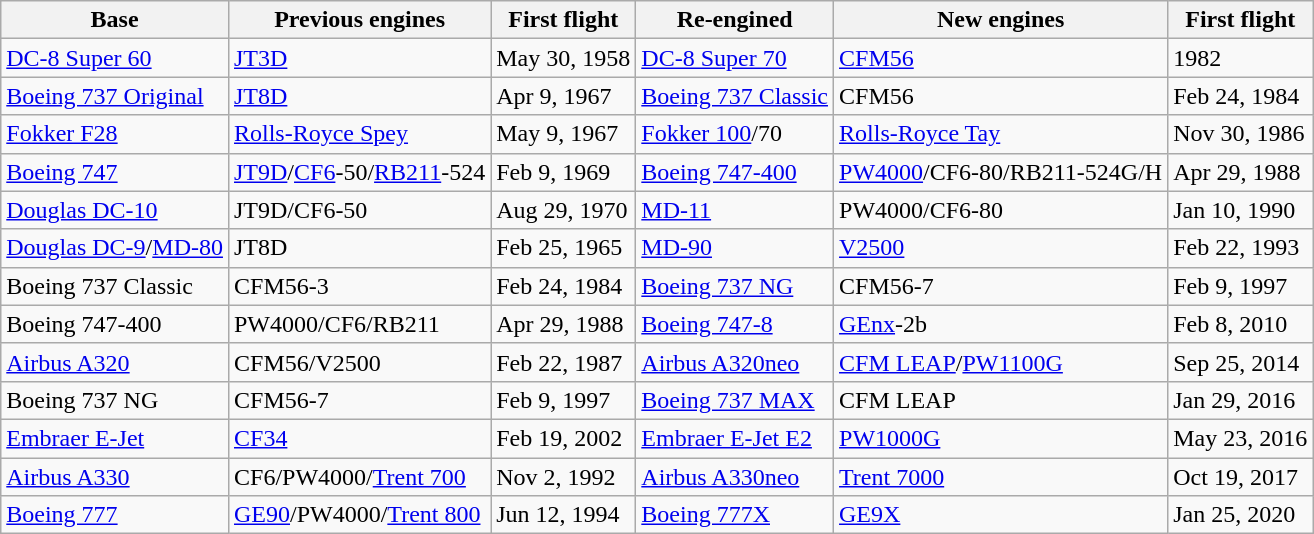<table class="wikitable sortable">
<tr>
<th>Base</th>
<th>Previous engines</th>
<th>First flight</th>
<th>Re-engined</th>
<th>New engines</th>
<th data-sort-type="date">First flight</th>
</tr>
<tr>
<td><a href='#'>DC-8 Super 60</a></td>
<td><a href='#'>JT3D</a></td>
<td>May 30, 1958</td>
<td><a href='#'>DC-8 Super 70</a></td>
<td><a href='#'>CFM56</a></td>
<td>1982</td>
</tr>
<tr>
<td><a href='#'>Boeing 737 Original</a></td>
<td><a href='#'>JT8D</a></td>
<td>Apr 9, 1967</td>
<td><a href='#'>Boeing 737 Classic</a></td>
<td>CFM56</td>
<td>Feb 24, 1984</td>
</tr>
<tr>
<td><a href='#'>Fokker F28</a></td>
<td><a href='#'>Rolls-Royce Spey</a></td>
<td>May 9, 1967</td>
<td><a href='#'>Fokker 100</a>/70</td>
<td><a href='#'>Rolls-Royce Tay</a></td>
<td>Nov 30, 1986</td>
</tr>
<tr>
<td><a href='#'>Boeing 747</a></td>
<td><a href='#'>JT9D</a>/<a href='#'>CF6</a>-50/<a href='#'>RB211</a>-524</td>
<td>Feb 9, 1969</td>
<td><a href='#'>Boeing 747-400</a></td>
<td><a href='#'>PW4000</a>/CF6-80/RB211-524G/H</td>
<td>Apr 29, 1988</td>
</tr>
<tr>
<td><a href='#'>Douglas DC-10</a></td>
<td>JT9D/CF6-50</td>
<td>Aug 29, 1970</td>
<td><a href='#'>MD-11</a></td>
<td>PW4000/CF6-80</td>
<td>Jan 10, 1990</td>
</tr>
<tr>
<td><a href='#'>Douglas DC-9</a>/<a href='#'>MD-80</a></td>
<td>JT8D</td>
<td>Feb 25, 1965</td>
<td><a href='#'>MD-90</a></td>
<td><a href='#'>V2500</a></td>
<td>Feb 22, 1993</td>
</tr>
<tr>
<td>Boeing 737 Classic</td>
<td>CFM56-3</td>
<td>Feb 24, 1984</td>
<td><a href='#'>Boeing 737 NG</a></td>
<td>CFM56-7</td>
<td>Feb 9, 1997</td>
</tr>
<tr>
<td>Boeing 747-400</td>
<td>PW4000/CF6/RB211</td>
<td>Apr 29, 1988</td>
<td><a href='#'>Boeing 747-8</a></td>
<td><a href='#'>GEnx</a>-2b</td>
<td>Feb 8, 2010</td>
</tr>
<tr>
<td><a href='#'>Airbus A320</a></td>
<td>CFM56/V2500</td>
<td>Feb 22, 1987</td>
<td><a href='#'>Airbus A320neo</a></td>
<td><a href='#'>CFM LEAP</a>/<a href='#'>PW1100G</a></td>
<td>Sep 25, 2014</td>
</tr>
<tr>
<td>Boeing 737 NG</td>
<td>CFM56-7</td>
<td>Feb 9, 1997</td>
<td><a href='#'>Boeing 737 MAX</a></td>
<td>CFM LEAP</td>
<td>Jan 29, 2016</td>
</tr>
<tr>
<td><a href='#'>Embraer E-Jet</a></td>
<td><a href='#'>CF34</a></td>
<td>Feb 19, 2002</td>
<td><a href='#'>Embraer E-Jet E2</a></td>
<td><a href='#'>PW1000G</a></td>
<td>May 23, 2016</td>
</tr>
<tr>
<td><a href='#'>Airbus A330</a></td>
<td>CF6/PW4000/<a href='#'>Trent 700</a></td>
<td>Nov 2, 1992</td>
<td><a href='#'>Airbus A330neo</a></td>
<td><a href='#'>Trent 7000</a></td>
<td>Oct 19, 2017</td>
</tr>
<tr>
<td><a href='#'>Boeing 777</a></td>
<td><a href='#'>GE90</a>/PW4000/<a href='#'>Trent 800</a></td>
<td>Jun 12, 1994</td>
<td><a href='#'>Boeing 777X</a></td>
<td><a href='#'>GE9X</a></td>
<td>Jan 25, 2020</td>
</tr>
</table>
